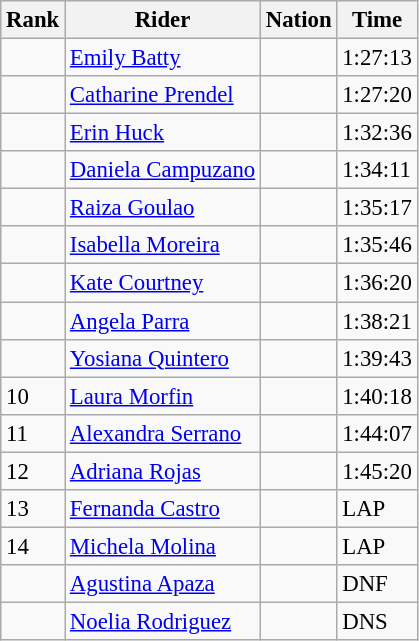<table class="wikitable sortable" style="font-size:95%" style="width:35em;" style="text-align:center">
<tr>
<th>Rank</th>
<th>Rider</th>
<th>Nation</th>
<th>Time</th>
</tr>
<tr>
<td></td>
<td align=left><a href='#'>Emily Batty</a></td>
<td align=left></td>
<td>1:27:13</td>
</tr>
<tr>
<td></td>
<td align=left><a href='#'>Catharine Prendel</a></td>
<td align=left></td>
<td>1:27:20</td>
</tr>
<tr>
<td></td>
<td align=left><a href='#'>Erin Huck</a></td>
<td align=left></td>
<td>1:32:36</td>
</tr>
<tr>
<td></td>
<td align=left><a href='#'>Daniela Campuzano</a></td>
<td align=left></td>
<td>1:34:11</td>
</tr>
<tr>
<td></td>
<td align=left><a href='#'>Raiza Goulao</a></td>
<td align=left></td>
<td>1:35:17</td>
</tr>
<tr>
<td></td>
<td align=left><a href='#'>Isabella Moreira</a></td>
<td align=left></td>
<td>1:35:46</td>
</tr>
<tr>
<td></td>
<td align=left><a href='#'>Kate Courtney</a></td>
<td align=left></td>
<td>1:36:20</td>
</tr>
<tr>
<td></td>
<td align=left><a href='#'>Angela Parra</a></td>
<td align=left></td>
<td>1:38:21</td>
</tr>
<tr>
<td></td>
<td align=left><a href='#'>Yosiana Quintero</a></td>
<td align=left></td>
<td>1:39:43</td>
</tr>
<tr>
<td>10</td>
<td align=left><a href='#'>Laura Morfin</a></td>
<td align=left></td>
<td>1:40:18</td>
</tr>
<tr>
<td>11</td>
<td align=left><a href='#'>Alexandra Serrano</a></td>
<td align=left></td>
<td>1:44:07</td>
</tr>
<tr>
<td>12</td>
<td align=left><a href='#'>Adriana Rojas</a></td>
<td align=left></td>
<td>1:45:20</td>
</tr>
<tr>
<td>13</td>
<td align=left><a href='#'>Fernanda Castro</a></td>
<td align=left></td>
<td>LAP</td>
</tr>
<tr>
<td>14</td>
<td align=left><a href='#'>Michela Molina</a></td>
<td align=left></td>
<td>LAP</td>
</tr>
<tr>
<td></td>
<td align=left><a href='#'>Agustina Apaza</a></td>
<td align=left></td>
<td>DNF</td>
</tr>
<tr>
<td></td>
<td align=left><a href='#'>Noelia Rodriguez</a></td>
<td align=left></td>
<td>DNS</td>
</tr>
</table>
